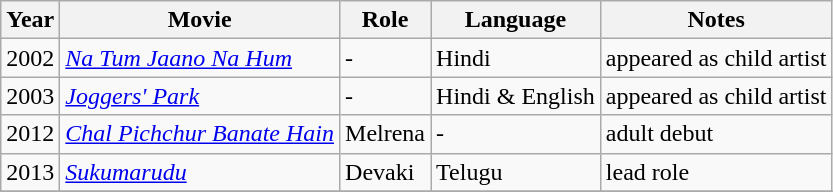<table class="wikitable sortable">
<tr>
<th>Year</th>
<th>Movie</th>
<th>Role</th>
<th>Language</th>
<th>Notes</th>
</tr>
<tr>
<td>2002</td>
<td><em><a href='#'>Na Tum Jaano Na Hum</a></em></td>
<td>-</td>
<td>Hindi</td>
<td>appeared as child artist</td>
</tr>
<tr>
<td>2003</td>
<td><em><a href='#'>Joggers' Park</a></em></td>
<td>-</td>
<td>Hindi & English</td>
<td>appeared as child artist</td>
</tr>
<tr>
<td>2012</td>
<td><em><a href='#'>Chal Pichchur Banate Hain</a></em></td>
<td>Melrena</td>
<td>-</td>
<td>adult debut </td>
</tr>
<tr>
<td>2013</td>
<td><em><a href='#'>Sukumarudu</a></em></td>
<td>Devaki</td>
<td>Telugu</td>
<td>lead role</td>
</tr>
<tr>
</tr>
</table>
